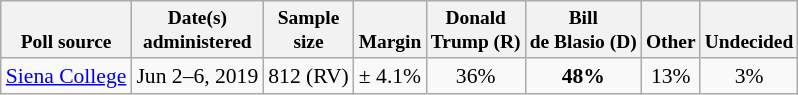<table class="wikitable" style="font-size:90%;text-align:center;">
<tr valign=bottom style="font-size:90%;">
<th>Poll source</th>
<th>Date(s)<br>administered</th>
<th>Sample<br>size</th>
<th>Margin<br></th>
<th>Donald<br>Trump (R)</th>
<th>Bill<br>de Blasio (D)</th>
<th>Other</th>
<th>Undecided</th>
</tr>
<tr>
<td style="text-align:left;"><a href='#'>Siena College</a></td>
<td>Jun 2–6, 2019</td>
<td>812 (RV)</td>
<td>± 4.1%</td>
<td>36%</td>
<td><strong>48%</strong></td>
<td>13%</td>
<td>3%</td>
</tr>
</table>
